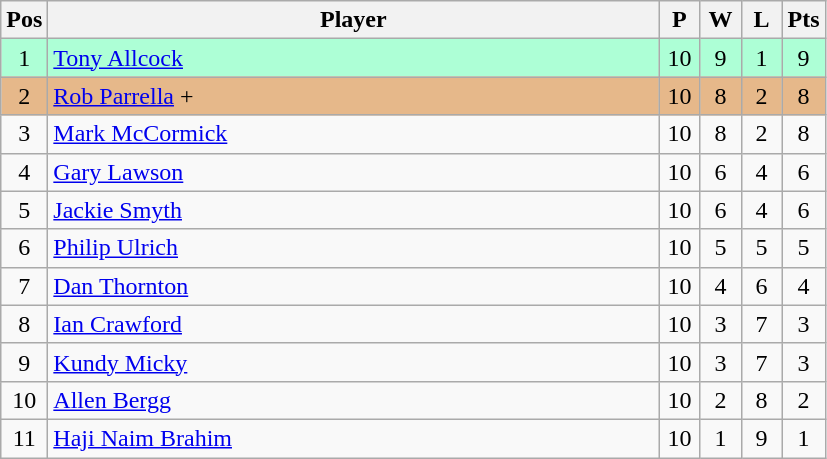<table class="wikitable" style="font-size: 100%">
<tr>
<th width=20>Pos</th>
<th width=400>Player</th>
<th width=20>P</th>
<th width=20>W</th>
<th width=20>L</th>
<th width=20>Pts</th>
</tr>
<tr align=center style="background: #ADFFD6;">
<td>1</td>
<td align="left"> <a href='#'>Tony Allcock</a></td>
<td>10</td>
<td>9</td>
<td>1</td>
<td>9</td>
</tr>
<tr align=center style="background: #E6B88A;">
<td>2</td>
<td align="left"> <a href='#'>Rob Parrella</a> +</td>
<td>10</td>
<td>8</td>
<td>2</td>
<td>8</td>
</tr>
<tr align=center>
<td>3</td>
<td align="left"> <a href='#'>Mark McCormick</a></td>
<td>10</td>
<td>8</td>
<td>2</td>
<td>8</td>
</tr>
<tr align=center>
<td>4</td>
<td align="left"> <a href='#'>Gary Lawson</a></td>
<td>10</td>
<td>6</td>
<td>4</td>
<td>6</td>
</tr>
<tr align=center>
<td>5</td>
<td align="left"> <a href='#'>Jackie Smyth</a></td>
<td>10</td>
<td>6</td>
<td>4</td>
<td>6</td>
</tr>
<tr align=center>
<td>6</td>
<td align="left"> <a href='#'>Philip Ulrich</a></td>
<td>10</td>
<td>5</td>
<td>5</td>
<td>5</td>
</tr>
<tr align=center>
<td>7</td>
<td align="left"> <a href='#'>Dan Thornton</a></td>
<td>10</td>
<td>4</td>
<td>6</td>
<td>4</td>
</tr>
<tr align=center>
<td>8</td>
<td align="left"> <a href='#'>Ian Crawford</a></td>
<td>10</td>
<td>3</td>
<td>7</td>
<td>3</td>
</tr>
<tr align=center>
<td>9</td>
<td align="left"> <a href='#'>Kundy Micky</a></td>
<td>10</td>
<td>3</td>
<td>7</td>
<td>3</td>
</tr>
<tr align=center>
<td>10</td>
<td align="left"> <a href='#'>Allen Bergg</a></td>
<td>10</td>
<td>2</td>
<td>8</td>
<td>2</td>
</tr>
<tr align=center>
<td>11</td>
<td align="left"> <a href='#'>Haji Naim Brahim</a></td>
<td>10</td>
<td>1</td>
<td>9</td>
<td>1</td>
</tr>
</table>
